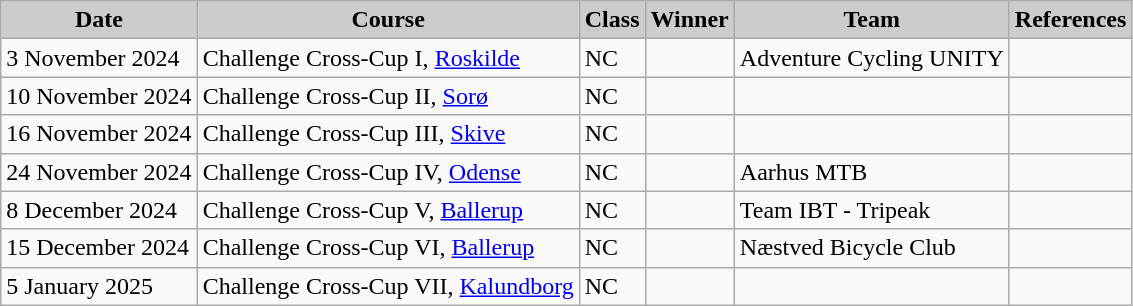<table class="wikitable sortable alternance ">
<tr>
<th scope="col" style="background-color:#CCCCCC;">Date</th>
<th scope="col" style="background-color:#CCCCCC;">Course</th>
<th scope="col" style="background-color:#CCCCCC;">Class</th>
<th scope="col" style="background-color:#CCCCCC;">Winner</th>
<th scope="col" style="background-color:#CCCCCC;">Team</th>
<th scope="col" style="background-color:#CCCCCC;">References</th>
</tr>
<tr>
<td>3 November 2024</td>
<td> Challenge Cross-Cup I, <a href='#'>Roskilde</a></td>
<td>NC</td>
<td></td>
<td>Adventure Cycling UNITY</td>
<td></td>
</tr>
<tr>
<td>10 November 2024</td>
<td> Challenge Cross-Cup II, <a href='#'>Sorø</a></td>
<td>NC</td>
<td></td>
<td></td>
<td></td>
</tr>
<tr>
<td>16 November 2024</td>
<td> Challenge Cross-Cup III, <a href='#'>Skive</a></td>
<td>NC</td>
<td></td>
<td></td>
<td></td>
</tr>
<tr>
<td>24 November 2024</td>
<td> Challenge Cross-Cup IV, <a href='#'>Odense</a></td>
<td>NC</td>
<td></td>
<td>Aarhus MTB</td>
<td></td>
</tr>
<tr>
<td>8 December 2024</td>
<td> Challenge Cross-Cup V, <a href='#'>Ballerup</a></td>
<td>NC</td>
<td></td>
<td>Team IBT - Tripeak</td>
<td></td>
</tr>
<tr>
<td>15 December 2024</td>
<td> Challenge Cross-Cup VI, <a href='#'>Ballerup</a></td>
<td>NC</td>
<td></td>
<td>Næstved Bicycle Club</td>
<td></td>
</tr>
<tr>
<td>5 January 2025</td>
<td> Challenge Cross-Cup VII, <a href='#'>Kalundborg</a></td>
<td>NC</td>
<td></td>
<td></td>
<td></td>
</tr>
</table>
